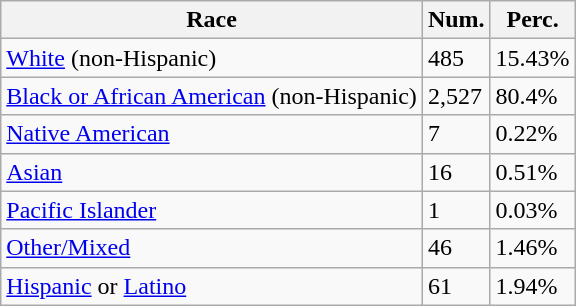<table class="wikitable">
<tr>
<th>Race</th>
<th>Num.</th>
<th>Perc.</th>
</tr>
<tr>
<td><a href='#'>White</a> (non-Hispanic)</td>
<td>485</td>
<td>15.43%</td>
</tr>
<tr>
<td><a href='#'>Black or African American</a> (non-Hispanic)</td>
<td>2,527</td>
<td>80.4%</td>
</tr>
<tr>
<td><a href='#'>Native American</a></td>
<td>7</td>
<td>0.22%</td>
</tr>
<tr>
<td><a href='#'>Asian</a></td>
<td>16</td>
<td>0.51%</td>
</tr>
<tr>
<td><a href='#'>Pacific Islander</a></td>
<td>1</td>
<td>0.03%</td>
</tr>
<tr>
<td><a href='#'>Other/Mixed</a></td>
<td>46</td>
<td>1.46%</td>
</tr>
<tr>
<td><a href='#'>Hispanic</a> or <a href='#'>Latino</a></td>
<td>61</td>
<td>1.94%</td>
</tr>
</table>
